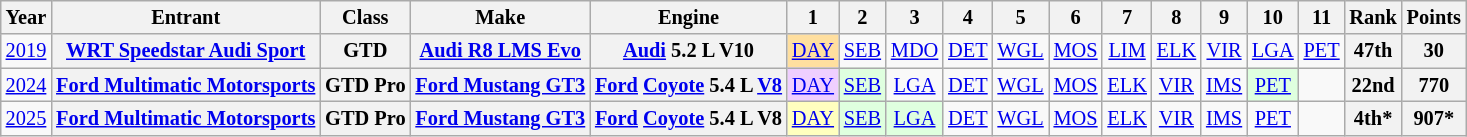<table class="wikitable" style="text-align:center; font-size:85%">
<tr>
<th>Year</th>
<th>Entrant</th>
<th>Class</th>
<th>Make</th>
<th>Engine</th>
<th>1</th>
<th>2</th>
<th>3</th>
<th>4</th>
<th>5</th>
<th>6</th>
<th>7</th>
<th>8</th>
<th>9</th>
<th>10</th>
<th>11</th>
<th>Rank</th>
<th>Points</th>
</tr>
<tr>
<td><a href='#'>2019</a></td>
<th nowrap><a href='#'>WRT Speedstar Audi Sport</a></th>
<th>GTD</th>
<th nowrap><a href='#'>Audi R8 LMS Evo</a></th>
<th nowrap><a href='#'>Audi</a> 5.2 L V10</th>
<td style="background:#FFDF9F;"><a href='#'>DAY</a><br></td>
<td><a href='#'>SEB</a></td>
<td><a href='#'>MDO</a></td>
<td><a href='#'>DET</a></td>
<td><a href='#'>WGL</a></td>
<td><a href='#'>MOS</a></td>
<td><a href='#'>LIM</a></td>
<td><a href='#'>ELK</a></td>
<td><a href='#'>VIR</a></td>
<td><a href='#'>LGA</a></td>
<td><a href='#'>PET</a></td>
<th>47th</th>
<th>30</th>
</tr>
<tr>
<td><a href='#'>2024</a></td>
<th nowrap><a href='#'>Ford Multimatic Motorsports</a></th>
<th nowrap>GTD Pro</th>
<th nowrap><a href='#'>Ford Mustang GT3</a></th>
<th nowrap><a href='#'>Ford</a> <a href='#'>Coyote</a> 5.4 L <a href='#'>V8</a></th>
<td style="background:#EFCFFF;"><a href='#'>DAY</a><br></td>
<td style="background:#DFFFDF;"><a href='#'>SEB</a><br></td>
<td><a href='#'>LGA</a></td>
<td><a href='#'>DET</a></td>
<td><a href='#'>WGL</a></td>
<td><a href='#'>MOS</a></td>
<td><a href='#'>ELK</a></td>
<td><a href='#'>VIR</a></td>
<td><a href='#'>IMS</a></td>
<td style="background:#DFFFDF;"><a href='#'>PET</a><br></td>
<td></td>
<th>22nd</th>
<th>770</th>
</tr>
<tr>
<td><a href='#'>2025</a></td>
<th><a href='#'>Ford Multimatic Motorsports</a></th>
<th>GTD Pro</th>
<th><a href='#'>Ford Mustang GT3</a></th>
<th><a href='#'>Ford</a> <a href='#'>Coyote</a> 5.4 L V8</th>
<td style="background:#FFFFBF;"><a href='#'>DAY</a><br></td>
<td style="background:#DFFFDF;"><a href='#'>SEB</a><br></td>
<td style="background:#DFFFDF;"><a href='#'>LGA</a><br></td>
<td style="background:#;"><a href='#'>DET</a><br></td>
<td style="background:#;"><a href='#'>WGL</a><br></td>
<td style="background:#;"><a href='#'>MOS</a><br></td>
<td style="background:#;"><a href='#'>ELK</a><br></td>
<td style="background:#;"><a href='#'>VIR</a><br></td>
<td style="background:#;"><a href='#'>IMS</a><br></td>
<td style="background:#;"><a href='#'>PET</a><br></td>
<td></td>
<th>4th*</th>
<th>907*</th>
</tr>
</table>
